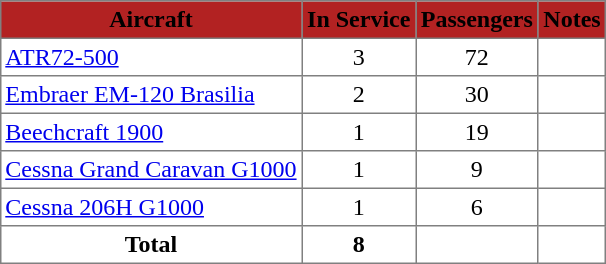<table class="toccolours" border="1" cellpadding="3" style="border-collapse:collapse;margin:1em auto;">
<tr bgcolor=#B22222>
<th><span>Aircraft</span></th>
<th><span>In Service</span></th>
<th><span>Passengers</span></th>
<th><span>Notes</span></th>
</tr>
<tr>
<td><a href='#'>ATR72-500</a></td>
<td style="text-align:center;">3</td>
<td style="text-align:center;">72</td>
<td></td>
</tr>
<tr>
<td><a href='#'>Embraer EM-120 Brasilia</a></td>
<td style="text-align:center;">2</td>
<td style="text-align:center;">30</td>
<td></td>
</tr>
<tr>
<td><a href='#'>Beechcraft 1900</a></td>
<td style="text-align:center;">1</td>
<td style="text-align:center;">19</td>
<td></td>
</tr>
<tr>
<td><a href='#'>Cessna Grand Caravan G1000</a></td>
<td style="text-align:center;">1</td>
<td style="text-align:center;">9</td>
<td></td>
</tr>
<tr>
<td><a href='#'>Cessna 206H G1000</a></td>
<td style="text-align:center;">1</td>
<td style="text-align:center;">6</td>
<td></td>
</tr>
<tr>
<th>Total</th>
<th>8</th>
<td></td>
<td></td>
</tr>
</table>
